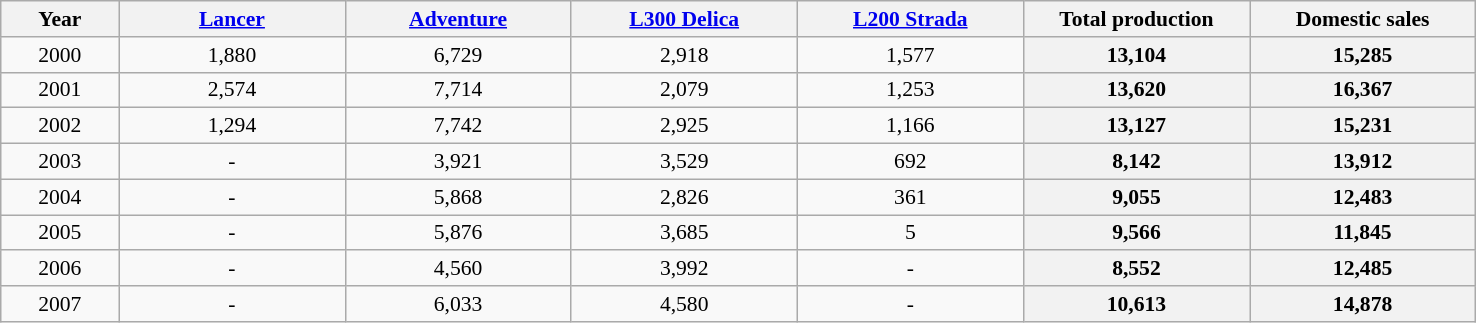<table class="wikitable" style="font-size:90%; text-align:center">
<tr>
<th style="width:5em">Year</th>
<th style="width:10em"><a href='#'>Lancer</a></th>
<th style="width:10em"><a href='#'>Adventure</a></th>
<th style="width:10em"><a href='#'>L300 Delica</a></th>
<th style="width:10em"><a href='#'>L200 Strada</a></th>
<th style="width:10em">Total production</th>
<th style="width:10em">Domestic sales</th>
</tr>
<tr>
<td>2000</td>
<td>1,880</td>
<td>6,729</td>
<td>2,918</td>
<td>1,577</td>
<th>13,104</th>
<th>15,285</th>
</tr>
<tr>
<td>2001</td>
<td>2,574</td>
<td>7,714</td>
<td>2,079</td>
<td>1,253</td>
<th>13,620</th>
<th>16,367</th>
</tr>
<tr>
<td>2002</td>
<td>1,294</td>
<td>7,742</td>
<td>2,925</td>
<td>1,166</td>
<th>13,127</th>
<th>15,231</th>
</tr>
<tr>
<td>2003</td>
<td>-</td>
<td>3,921</td>
<td>3,529</td>
<td>692</td>
<th>8,142</th>
<th>13,912</th>
</tr>
<tr>
<td>2004</td>
<td>-</td>
<td>5,868</td>
<td>2,826</td>
<td>361</td>
<th>9,055</th>
<th>12,483</th>
</tr>
<tr>
<td>2005</td>
<td>-</td>
<td>5,876</td>
<td>3,685</td>
<td>5</td>
<th>9,566</th>
<th>11,845</th>
</tr>
<tr>
<td>2006</td>
<td>-</td>
<td>4,560</td>
<td>3,992</td>
<td>-</td>
<th>8,552</th>
<th>12,485</th>
</tr>
<tr>
<td>2007</td>
<td>-</td>
<td>6,033</td>
<td>4,580</td>
<td>-</td>
<th>10,613</th>
<th>14,878</th>
</tr>
</table>
